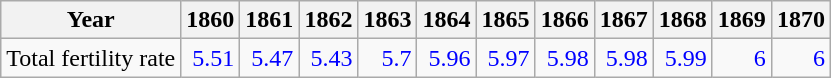<table class="wikitable " style="text-align:right">
<tr>
<th>Year</th>
<th>1860</th>
<th>1861</th>
<th>1862</th>
<th>1863</th>
<th>1864</th>
<th>1865</th>
<th>1866</th>
<th>1867</th>
<th>1868</th>
<th>1869</th>
<th>1870</th>
</tr>
<tr>
<td align="left">Total fertility rate</td>
<td style="text-align:right; color:blue;">5.51</td>
<td style="text-align:right; color:blue;">5.47</td>
<td style="text-align:right; color:blue;">5.43</td>
<td style="text-align:right; color:blue;">5.7</td>
<td style="text-align:right; color:blue;">5.96</td>
<td style="text-align:right; color:blue;">5.97</td>
<td style="text-align:right; color:blue;">5.98</td>
<td style="text-align:right; color:blue;">5.98</td>
<td style="text-align:right; color:blue;">5.99</td>
<td style="text-align:right; color:blue;">6</td>
<td style="text-align:right; color:blue;">6</td>
</tr>
</table>
